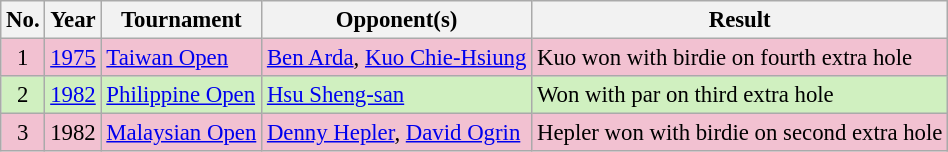<table class="wikitable" style="font-size:95%;">
<tr>
<th>No.</th>
<th>Year</th>
<th>Tournament</th>
<th>Opponent(s)</th>
<th>Result</th>
</tr>
<tr style="background:#F2C1D1;">
<td align=center>1</td>
<td><a href='#'>1975</a></td>
<td><a href='#'>Taiwan Open</a></td>
<td> <a href='#'>Ben Arda</a>,  <a href='#'>Kuo Chie-Hsiung</a></td>
<td>Kuo won with birdie on fourth extra hole</td>
</tr>
<tr style="background:#D0F0C0;">
<td align=center>2</td>
<td><a href='#'>1982</a></td>
<td><a href='#'>Philippine Open</a></td>
<td> <a href='#'>Hsu Sheng-san</a></td>
<td>Won with par on third extra hole</td>
</tr>
<tr style="background:#F2C1D1;">
<td align=center>3</td>
<td>1982</td>
<td><a href='#'>Malaysian Open</a></td>
<td> <a href='#'>Denny Hepler</a>,  <a href='#'>David Ogrin</a></td>
<td>Hepler won with birdie on second extra hole</td>
</tr>
</table>
